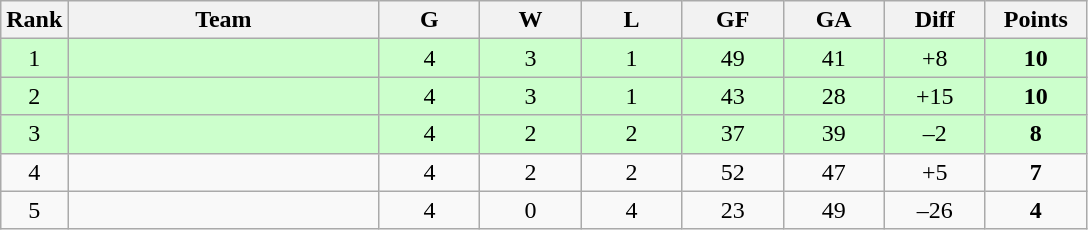<table class=wikitable style="text-align:center">
<tr>
<th width="25">Rank</th>
<th width="200">Team</th>
<th width="60">G</th>
<th width="60">W</th>
<th width="60">L</th>
<th width="60">GF</th>
<th width="60">GA</th>
<th width="60">Diff</th>
<th width="60">Points</th>
</tr>
<tr bgcolor=#CCFFCC>
<td>1</td>
<td align=left></td>
<td>4</td>
<td>3</td>
<td>1</td>
<td>49</td>
<td>41</td>
<td>+8</td>
<td><strong>10</strong></td>
</tr>
<tr bgcolor=#CCFFCC>
<td>2</td>
<td align=left></td>
<td>4</td>
<td>3</td>
<td>1</td>
<td>43</td>
<td>28</td>
<td>+15</td>
<td><strong>10</strong></td>
</tr>
<tr bgcolor=#CCFFCC>
<td>3</td>
<td align=left></td>
<td>4</td>
<td>2</td>
<td>2</td>
<td>37</td>
<td>39</td>
<td>–2</td>
<td><strong>8</strong></td>
</tr>
<tr>
<td>4</td>
<td align=left></td>
<td>4</td>
<td>2</td>
<td>2</td>
<td>52</td>
<td>47</td>
<td>+5</td>
<td><strong>7</strong></td>
</tr>
<tr>
<td>5</td>
<td align=left></td>
<td>4</td>
<td>0</td>
<td>4</td>
<td>23</td>
<td>49</td>
<td>–26</td>
<td><strong>4</strong></td>
</tr>
</table>
